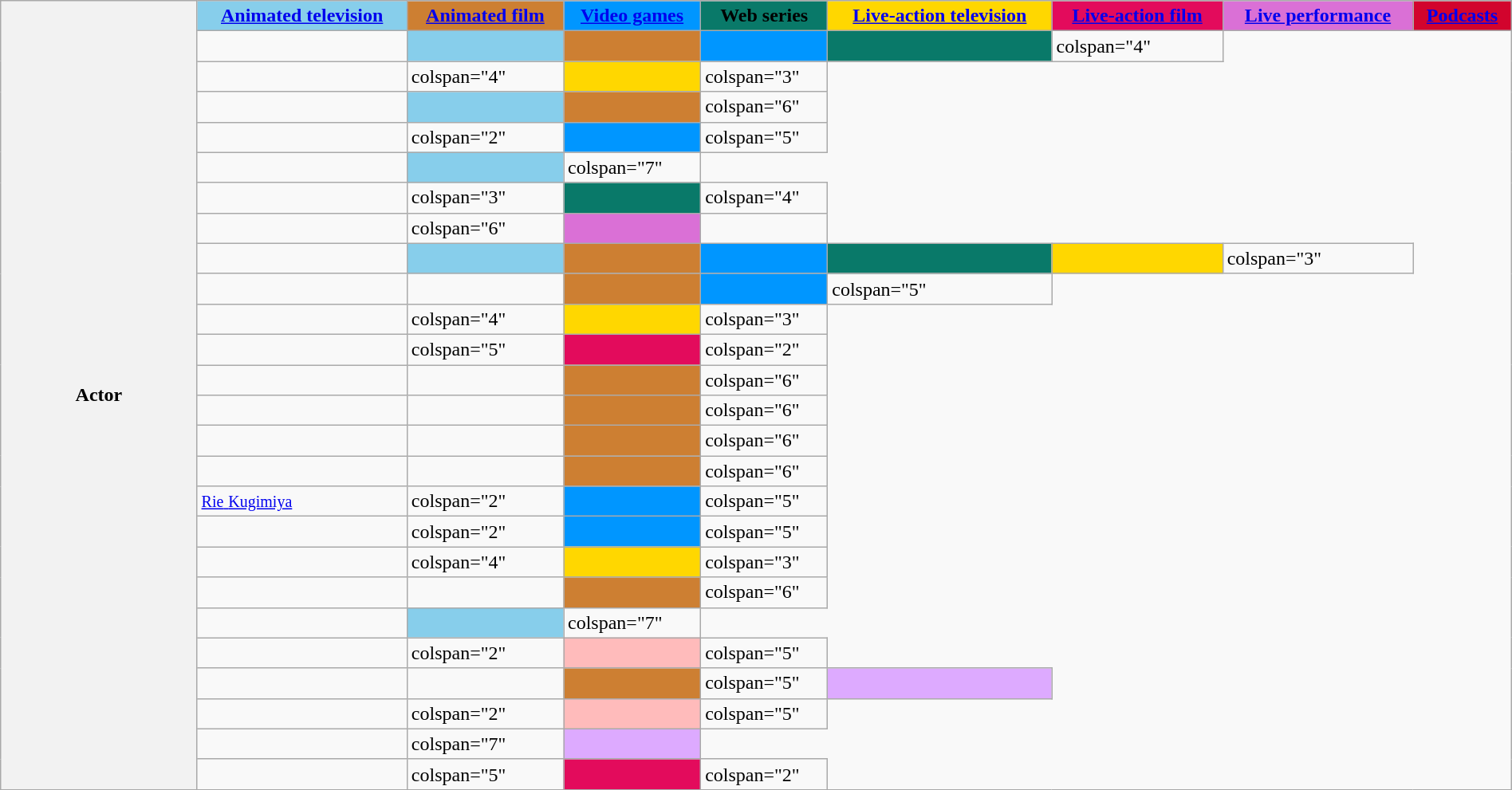<table class="wikitable sortable" width="100%">
<tr>
<th rowspan="30" width="13%" scope="col">Actor</th>
<th style="background:#87CEEB;"><a href='#'>Animated television</a></th>
<th style="background:#CD7F32;"><a href='#'>Animated film</a></th>
<th style="background:#0096FF;"><a href='#'>Video games</a></th>
<th style="background:#097969;">Web series</th>
<th style="background:#FFD700;"><a href='#'>Live-action television</a></th>
<th style="background:#E30B5C;"><a href='#'>Live-action film</a></th>
<th style="background:#DA70D6;"><a href='#'>Live performance</a></th>
<th style="background:#D2042D;"><a href='#'>Podcasts</a></th>
</tr>
<tr>
<td data-sort-value="Sorkin, Arleen"></td>
<td style="background:#87CEEB;"></td>
<td style="background:#CD7F32;"></td>
<td style="background:#0096FF;"></td>
<td style="background:#097969;"></td>
<td>colspan="4" </td>
</tr>
<tr>
<td data-sort-value="Sara, Mia"></td>
<td>colspan="4" </td>
<td style="background:#FFD700;"></td>
<td>colspan="3" </td>
</tr>
<tr>
<td data-sort-value="Walch, Hynden"></td>
<td style="background:#87CEEB;"></td>
<td style="background:#CD7F32;"></td>
<td>colspan="6" </td>
</tr>
<tr>
<td data-sort-value="DeLisle, Grey"></td>
<td>colspan="2" </td>
<td style="background:#0096FF;"></td>
<td>colspan="5" </td>
</tr>
<tr>
<td data-sort-value="Strange, Meghan"></td>
<td style="background:#87CEEB;"></td>
<td>colspan="7" </td>
</tr>
<tr>
<td data-sort-value="Jaud, Janyse"></td>
<td>colspan="3" </td>
<td style="background:#097969;"></td>
<td>colspan="4" </td>
</tr>
<tr>
<td data-sort-value="Tierney, Poppy"></td>
<td>colspan="6" </td>
<td style="background:#DA70D6;"></td>
<td></td>
</tr>
<tr>
<td data-sort-value="Strong, Tara"></td>
<td style="background:#87CEEB;"></td>
<td style="background:#CD7F32;"></td>
<td style="background:#0096FF;"></td>
<td style="background:#097969;"></td>
<td style="background:#FFD700;"></td>
<td>colspan="3" </td>
</tr>
<tr>
<td data-sort-value="Bailey, Laura"></td>
<td></td>
<td style="background:#CD7F32;"></td>
<td style="background:#0096FF;"></td>
<td>colspan="5" </td>
</tr>
<tr>
<td data-sort-value="Alex, Cassidy"></td>
<td>colspan="4" </td>
<td style="background:#FFD700;"></td>
<td>colspan="3" </td>
</tr>
<tr>
<td data-sort-value="Robbie, Margot"></td>
<td>colspan="5" </td>
<td style="background:#E30B5C;"></td>
<td>colspan="2" </td>
</tr>
<tr>
<td data-sort-value="Rauch, Melissa"></td>
<td></td>
<td style="background:#CD7F32;"></td>
<td>colspan="6" </td>
</tr>
<tr>
<td data-sort-value="Irwin, Sirena"></td>
<td></td>
<td style="background:#CD7F32;"></td>
<td>colspan="6" </td>
</tr>
<tr>
<td data-sort-value="Kang, Ji young"></td>
<td></td>
<td style="background:#CD7F32;"></td>
<td>colspan="6" </td>
</tr>
<tr>
<td data-sort-value="Slate, Jenny"></td>
<td></td>
<td style="background:#CD7F32;"></td>
<td>colspan="6" </td>
</tr>
<tr>
<td data-sort-value="Kugimiya, Rie"><a href='#'><small>Rie</small> <small>Kugimiya</small></a></td>
<td>colspan="2" </td>
<td style="background:#0096FF;"></td>
<td>colspan="5" </td>
</tr>
<tr>
<td data-sort-value="Post, Laura"></td>
<td>colspan="2" </td>
<td style="background:#0096FF;"></td>
<td>colspan="5" </td>
</tr>
<tr>
<td data-sort-value="Root Dodson, Francesca"></td>
<td>colspan="4" </td>
<td style="background:#FFD700;"></td>
<td>colspan="3" </td>
</tr>
<tr>
<td data-sort-value="Rubin, Margot"></td>
<td></td>
<td style="background:#CD7F32;"></td>
<td>colspan="6" </td>
</tr>
<tr>
<td data-sort-value="Cuoco, Kaley"></td>
<td style="background:#87CEEB;"></td>
<td>colspan="7" </td>
</tr>
<tr>
<td data-sort-value="Buckland, Kira"></td>
<td>colspan="2" </td>
<td style="background:#fbb;"></td>
<td>colspan="5" </td>
</tr>
<tr>
<td data-sort-value="Jacobs, Gillian"></td>
<td></td>
<td style="background:#CD7F32;"></td>
<td>colspan="5" </td>
<td style="background:#daf;"></td>
</tr>
<tr>
<td data-sort-value="Wahlgren, Kari"></td>
<td>colspan="2" </td>
<td style="background:#fbb;"></td>
<td>colspan="5" </td>
</tr>
<tr>
<td data-sort-value="Ricci, Christina"></td>
<td>colspan="7" </td>
<td style="background:#daf;"></td>
</tr>
<tr>
<td data-sort-value="Lady Gaga"></td>
<td>colspan="5" </td>
<td style="background:#E30B5C;"></td>
<td>colspan="2" </td>
</tr>
<tr>
</tr>
</table>
